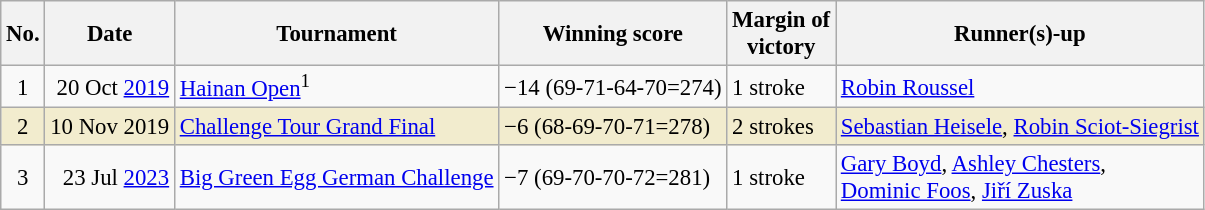<table class="wikitable" style="font-size:95%;">
<tr>
<th>No.</th>
<th>Date</th>
<th>Tournament</th>
<th>Winning score</th>
<th>Margin of<br>victory</th>
<th>Runner(s)-up</th>
</tr>
<tr>
<td align=center>1</td>
<td align=right>20 Oct <a href='#'>2019</a></td>
<td><a href='#'>Hainan Open</a><sup>1</sup></td>
<td>−14 (69-71-64-70=274)</td>
<td>1 stroke</td>
<td> <a href='#'>Robin Roussel</a></td>
</tr>
<tr style="background:#f2ecce;">
<td align=center>2</td>
<td align=right>10 Nov 2019</td>
<td><a href='#'>Challenge Tour Grand Final</a></td>
<td>−6 (68-69-70-71=278)</td>
<td>2 strokes</td>
<td> <a href='#'>Sebastian Heisele</a>,  <a href='#'>Robin Sciot-Siegrist</a></td>
</tr>
<tr>
<td align=center>3</td>
<td align=right>23 Jul <a href='#'>2023</a></td>
<td><a href='#'>Big Green Egg German Challenge</a></td>
<td>−7 (69-70-70-72=281)</td>
<td>1 stroke</td>
<td> <a href='#'>Gary Boyd</a>,  <a href='#'>Ashley Chesters</a>,<br> <a href='#'>Dominic Foos</a>,  <a href='#'>Jiří Zuska</a></td>
</tr>
</table>
